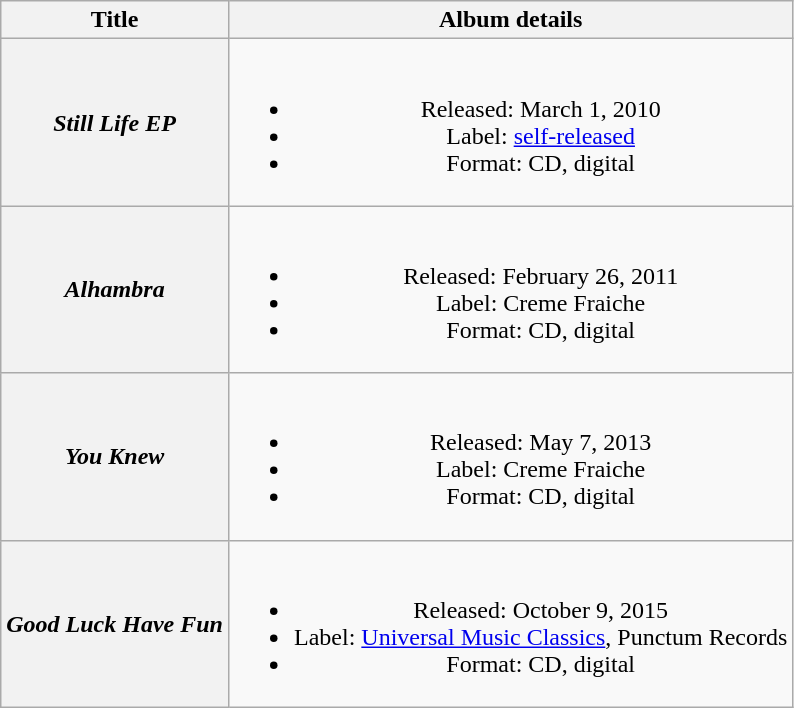<table class="wikitable plainrowheaders" style="text-align:center;">
<tr>
<th>Title</th>
<th>Album details</th>
</tr>
<tr>
<th scope="row"><strong><em>Still Life EP</em></strong></th>
<td><br><ul><li>Released: March 1, 2010</li><li>Label: <a href='#'>self-released</a></li><li>Format: CD, digital</li></ul></td>
</tr>
<tr>
<th scope="row"><strong><em>Alhambra</em></strong></th>
<td><br><ul><li>Released: February 26, 2011</li><li>Label: Creme Fraiche</li><li>Format: CD, digital</li></ul></td>
</tr>
<tr>
<th scope="row"><strong><em>You Knew</em></strong></th>
<td><br><ul><li>Released: May 7, 2013</li><li>Label: Creme Fraiche</li><li>Format: CD, digital</li></ul></td>
</tr>
<tr>
<th><em>Good Luck Have Fun</em></th>
<td><br><ul><li>Released: October 9, 2015</li><li>Label: <a href='#'>Universal Music Classics</a>, Punctum Records</li><li>Format: CD, digital</li></ul></td>
</tr>
</table>
